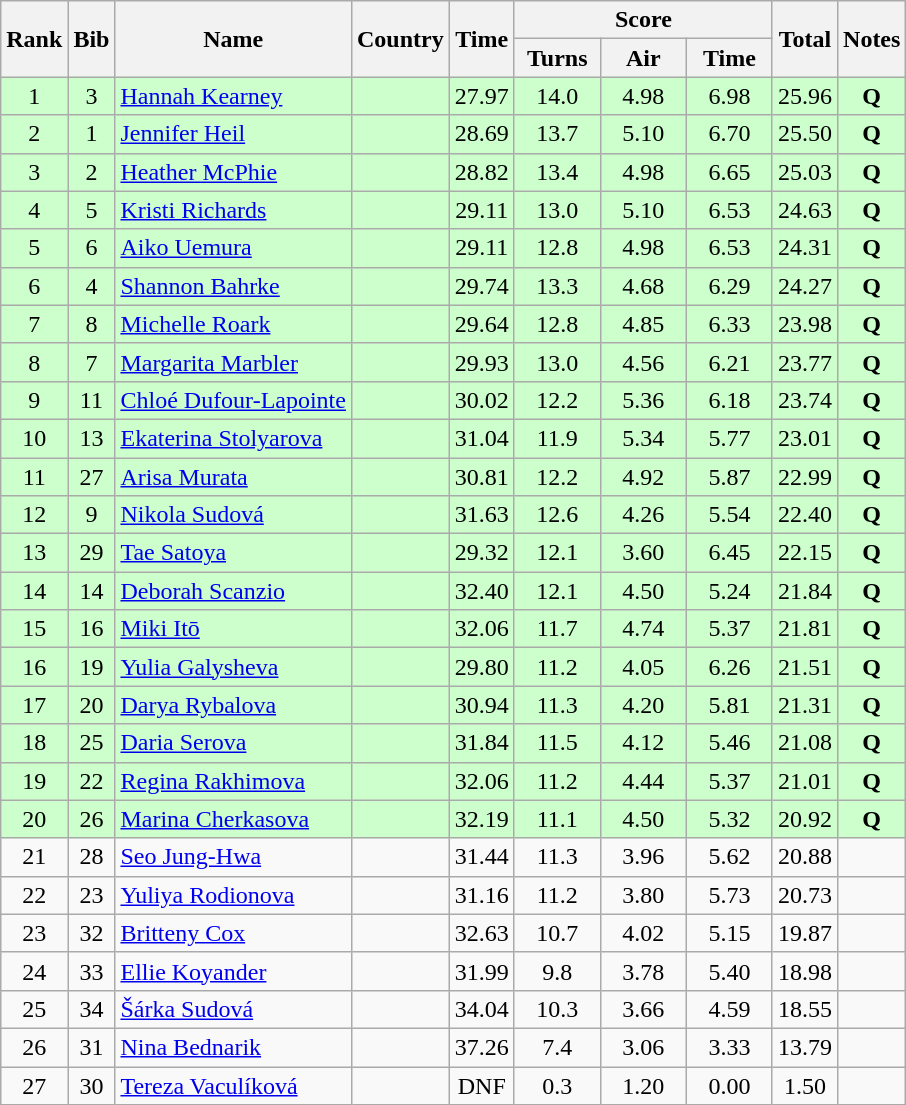<table class="wikitable sortable" style="text-align:center">
<tr>
<th rowspan=2>Rank</th>
<th rowspan=2>Bib</th>
<th rowspan=2>Name</th>
<th rowspan=2>Country</th>
<th rowspan=2>Time</th>
<th colspan=3>Score</th>
<th rowspan=2>Total</th>
<th rowspan=2>Notes</th>
</tr>
<tr>
<th width=50>Turns</th>
<th width=50>Air</th>
<th width=50>Time</th>
</tr>
<tr bgcolor="#ccffcc">
<td>1</td>
<td>3</td>
<td align=left><a href='#'>Hannah Kearney</a></td>
<td align=left></td>
<td>27.97</td>
<td>14.0</td>
<td>4.98</td>
<td>6.98</td>
<td>25.96</td>
<td><strong>Q</strong></td>
</tr>
<tr bgcolor="#ccffcc">
<td>2</td>
<td>1</td>
<td align=left><a href='#'>Jennifer Heil</a></td>
<td align=left></td>
<td>28.69</td>
<td>13.7</td>
<td>5.10</td>
<td>6.70</td>
<td>25.50</td>
<td><strong>Q</strong></td>
</tr>
<tr bgcolor="#ccffcc">
<td>3</td>
<td>2</td>
<td align=left><a href='#'>Heather McPhie</a></td>
<td align=left></td>
<td>28.82</td>
<td>13.4</td>
<td>4.98</td>
<td>6.65</td>
<td>25.03</td>
<td><strong>Q</strong></td>
</tr>
<tr bgcolor="#ccffcc">
<td>4</td>
<td>5</td>
<td align=left><a href='#'>Kristi Richards</a></td>
<td align=left></td>
<td>29.11</td>
<td>13.0</td>
<td>5.10</td>
<td>6.53</td>
<td>24.63</td>
<td><strong>Q</strong></td>
</tr>
<tr bgcolor="#ccffcc">
<td>5</td>
<td>6</td>
<td align=left><a href='#'>Aiko Uemura</a></td>
<td align=left></td>
<td>29.11</td>
<td>12.8</td>
<td>4.98</td>
<td>6.53</td>
<td>24.31</td>
<td><strong>Q</strong></td>
</tr>
<tr bgcolor="#ccffcc">
<td>6</td>
<td>4</td>
<td align=left><a href='#'>Shannon Bahrke</a></td>
<td align=left></td>
<td>29.74</td>
<td>13.3</td>
<td>4.68</td>
<td>6.29</td>
<td>24.27</td>
<td><strong>Q</strong></td>
</tr>
<tr bgcolor="#ccffcc">
<td>7</td>
<td>8</td>
<td align=left><a href='#'>Michelle Roark</a></td>
<td align=left></td>
<td>29.64</td>
<td>12.8</td>
<td>4.85</td>
<td>6.33</td>
<td>23.98</td>
<td><strong>Q</strong></td>
</tr>
<tr bgcolor="#ccffcc">
<td>8</td>
<td>7</td>
<td align=left><a href='#'>Margarita Marbler</a></td>
<td align=left></td>
<td>29.93</td>
<td>13.0</td>
<td>4.56</td>
<td>6.21</td>
<td>23.77</td>
<td><strong>Q</strong></td>
</tr>
<tr bgcolor="#ccffcc">
<td>9</td>
<td>11</td>
<td align=left><a href='#'>Chloé Dufour-Lapointe</a></td>
<td align=left></td>
<td>30.02</td>
<td>12.2</td>
<td>5.36</td>
<td>6.18</td>
<td>23.74</td>
<td><strong>Q</strong></td>
</tr>
<tr bgcolor="#ccffcc">
<td>10</td>
<td>13</td>
<td align=left><a href='#'>Ekaterina Stolyarova</a></td>
<td align=left></td>
<td>31.04</td>
<td>11.9</td>
<td>5.34</td>
<td>5.77</td>
<td>23.01</td>
<td><strong>Q</strong></td>
</tr>
<tr bgcolor="#ccffcc">
<td>11</td>
<td>27</td>
<td align=left><a href='#'>Arisa Murata</a></td>
<td align=left></td>
<td>30.81</td>
<td>12.2</td>
<td>4.92</td>
<td>5.87</td>
<td>22.99</td>
<td><strong>Q</strong></td>
</tr>
<tr bgcolor="#ccffcc">
<td>12</td>
<td>9</td>
<td align=left><a href='#'>Nikola Sudová</a></td>
<td align=left></td>
<td>31.63</td>
<td>12.6</td>
<td>4.26</td>
<td>5.54</td>
<td>22.40</td>
<td><strong>Q</strong></td>
</tr>
<tr bgcolor="#ccffcc">
<td>13</td>
<td>29</td>
<td align=left><a href='#'>Tae Satoya</a></td>
<td align=left></td>
<td>29.32</td>
<td>12.1</td>
<td>3.60</td>
<td>6.45</td>
<td>22.15</td>
<td><strong>Q</strong></td>
</tr>
<tr bgcolor="#ccffcc">
<td>14</td>
<td>14</td>
<td align=left><a href='#'>Deborah Scanzio</a></td>
<td align=left></td>
<td>32.40</td>
<td>12.1</td>
<td>4.50</td>
<td>5.24</td>
<td>21.84</td>
<td><strong>Q</strong></td>
</tr>
<tr bgcolor="#ccffcc">
<td>15</td>
<td>16</td>
<td align=left><a href='#'>Miki Itō</a></td>
<td align=left></td>
<td>32.06</td>
<td>11.7</td>
<td>4.74</td>
<td>5.37</td>
<td>21.81</td>
<td><strong>Q</strong></td>
</tr>
<tr bgcolor="#ccffcc">
<td>16</td>
<td>19</td>
<td align=left><a href='#'>Yulia Galysheva</a></td>
<td align=left></td>
<td>29.80</td>
<td>11.2</td>
<td>4.05</td>
<td>6.26</td>
<td>21.51</td>
<td><strong>Q</strong></td>
</tr>
<tr bgcolor="#ccffcc">
<td>17</td>
<td>20</td>
<td align=left><a href='#'>Darya Rybalova</a></td>
<td align=left></td>
<td>30.94</td>
<td>11.3</td>
<td>4.20</td>
<td>5.81</td>
<td>21.31</td>
<td><strong>Q</strong></td>
</tr>
<tr bgcolor="#ccffcc">
<td>18</td>
<td>25</td>
<td align=left><a href='#'>Daria Serova</a></td>
<td align=left></td>
<td>31.84</td>
<td>11.5</td>
<td>4.12</td>
<td>5.46</td>
<td>21.08</td>
<td><strong>Q</strong></td>
</tr>
<tr bgcolor="#ccffcc">
<td>19</td>
<td>22</td>
<td align=left><a href='#'>Regina Rakhimova</a></td>
<td align=left></td>
<td>32.06</td>
<td>11.2</td>
<td>4.44</td>
<td>5.37</td>
<td>21.01</td>
<td><strong>Q</strong></td>
</tr>
<tr bgcolor="#ccffcc">
<td>20</td>
<td>26</td>
<td align=left><a href='#'>Marina Cherkasova</a></td>
<td align=left></td>
<td>32.19</td>
<td>11.1</td>
<td>4.50</td>
<td>5.32</td>
<td>20.92</td>
<td><strong>Q</strong></td>
</tr>
<tr>
<td>21</td>
<td>28</td>
<td align=left><a href='#'>Seo Jung-Hwa</a></td>
<td align=left></td>
<td>31.44</td>
<td>11.3</td>
<td>3.96</td>
<td>5.62</td>
<td>20.88</td>
<td></td>
</tr>
<tr>
<td>22</td>
<td>23</td>
<td align=left><a href='#'>Yuliya Rodionova</a></td>
<td align=left></td>
<td>31.16</td>
<td>11.2</td>
<td>3.80</td>
<td>5.73</td>
<td>20.73</td>
<td></td>
</tr>
<tr>
<td>23</td>
<td>32</td>
<td align=left><a href='#'>Britteny Cox</a></td>
<td align=left></td>
<td>32.63</td>
<td>10.7</td>
<td>4.02</td>
<td>5.15</td>
<td>19.87</td>
<td></td>
</tr>
<tr>
<td>24</td>
<td>33</td>
<td align=left><a href='#'>Ellie Koyander</a></td>
<td align=left></td>
<td>31.99</td>
<td>9.8</td>
<td>3.78</td>
<td>5.40</td>
<td>18.98</td>
<td></td>
</tr>
<tr>
<td>25</td>
<td>34</td>
<td align=left><a href='#'>Šárka Sudová</a></td>
<td align=left></td>
<td>34.04</td>
<td>10.3</td>
<td>3.66</td>
<td>4.59</td>
<td>18.55</td>
<td></td>
</tr>
<tr>
<td>26</td>
<td>31</td>
<td align=left><a href='#'>Nina Bednarik</a></td>
<td align=left></td>
<td>37.26</td>
<td>7.4</td>
<td>3.06</td>
<td>3.33</td>
<td>13.79</td>
<td></td>
</tr>
<tr>
<td>27</td>
<td>30</td>
<td align=left><a href='#'>Tereza Vaculíková</a></td>
<td align=left></td>
<td>DNF</td>
<td>0.3</td>
<td>1.20</td>
<td>0.00</td>
<td>1.50</td>
<td></td>
</tr>
</table>
